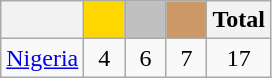<table class="wikitable">
<tr>
<th></th>
<th style="background-color:gold">        </th>
<th style="background-color:silver">      </th>
<th style="background-color:#CC9966">      </th>
<th><strong>Total</strong></th>
</tr>
<tr align="center">
<td> <a href='#'>Nigeria</a></td>
<td>4</td>
<td>6</td>
<td>7</td>
<td>17</td>
</tr>
</table>
